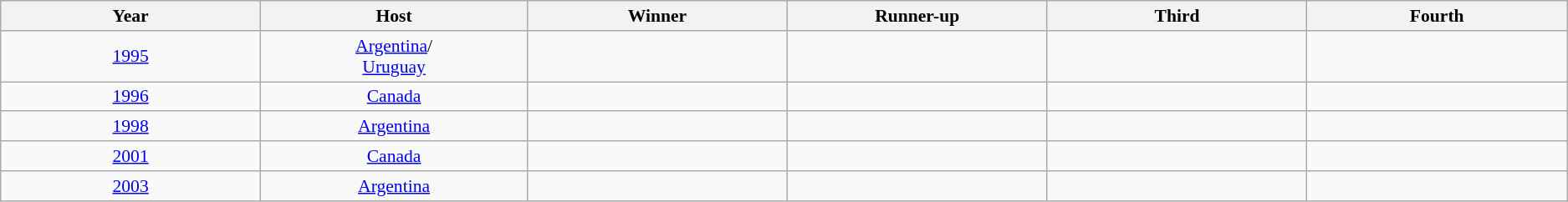<table class="wikitable" style="font-size:90%; text-align: center;">
<tr>
<th width=5%>Year</th>
<th width=5%>Host</th>
<th width=5%>Winner</th>
<th width=5%>Runner-up</th>
<th width=5%>Third</th>
<th width=5%>Fourth</th>
</tr>
<tr>
<td align=center><a href='#'>1995</a></td>
<td><a href='#'>Argentina</a>/<br><a href='#'>Uruguay</a></td>
<td></td>
<td></td>
<td></td>
<td></td>
</tr>
<tr>
<td align=center><a href='#'>1996</a></td>
<td><a href='#'>Canada</a></td>
<td></td>
<td></td>
<td></td>
<td></td>
</tr>
<tr>
<td align=center><a href='#'>1998</a></td>
<td><a href='#'>Argentina</a></td>
<td></td>
<td></td>
<td></td>
<td></td>
</tr>
<tr>
<td align=center><a href='#'>2001</a></td>
<td><a href='#'>Canada</a></td>
<td></td>
<td></td>
<td></td>
<td></td>
</tr>
<tr>
<td align=center><a href='#'>2003</a></td>
<td><a href='#'>Argentina</a></td>
<td></td>
<td></td>
<td></td>
<td></td>
</tr>
</table>
